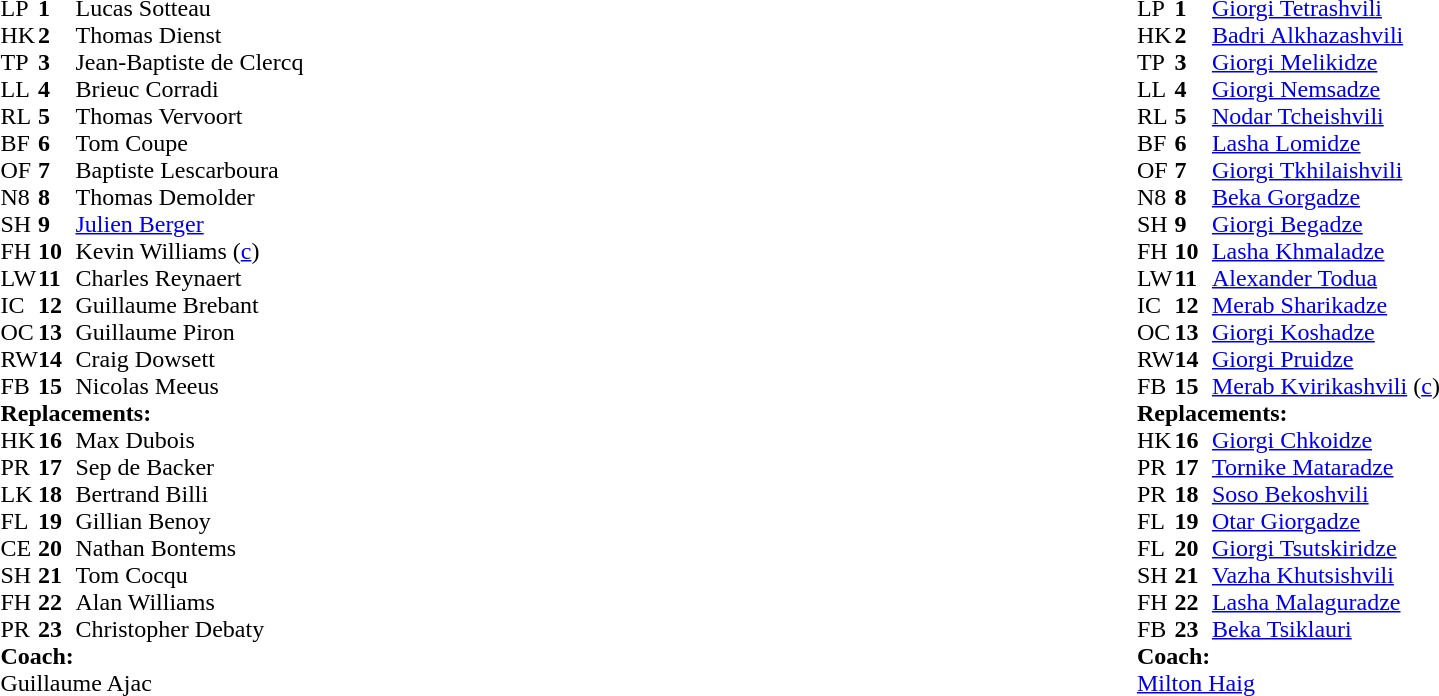<table style="width:100%">
<tr>
<td style="vertical-align:top;width:50%"><br><table cellspacing="0" cellpadding="0">
<tr>
<th width="25"></th>
<th width="25"></th>
</tr>
<tr>
<td>LP</td>
<td><strong>1</strong></td>
<td>Lucas Sotteau</td>
<td></td>
<td></td>
</tr>
<tr>
<td>HK</td>
<td><strong>2</strong></td>
<td>Thomas Dienst</td>
<td></td>
<td></td>
</tr>
<tr>
<td>TP</td>
<td><strong>3</strong></td>
<td>Jean-Baptiste de Clercq</td>
</tr>
<tr>
<td>LL</td>
<td><strong>4</strong></td>
<td>Brieuc Corradi</td>
<td></td>
<td></td>
</tr>
<tr>
<td>RL</td>
<td><strong>5</strong></td>
<td>Thomas Vervoort</td>
<td></td>
<td></td>
</tr>
<tr>
<td>BF</td>
<td><strong>6</strong></td>
<td>Tom Coupe</td>
<td></td>
<td colspan="2"></td>
</tr>
<tr>
<td>OF</td>
<td><strong>7</strong></td>
<td>Baptiste Lescarboura</td>
</tr>
<tr>
<td>N8</td>
<td><strong>8</strong></td>
<td>Thomas Demolder</td>
</tr>
<tr>
<td>SH</td>
<td><strong>9</strong></td>
<td><a href='#'>Julien Berger</a></td>
</tr>
<tr>
<td>FH</td>
<td><strong>10</strong></td>
<td>Kevin Williams (<a href='#'>c</a>)</td>
<td></td>
<td></td>
</tr>
<tr>
<td>LW</td>
<td><strong>11</strong></td>
<td>Charles Reynaert</td>
</tr>
<tr>
<td>IC</td>
<td><strong>12</strong></td>
<td>Guillaume Brebant</td>
</tr>
<tr>
<td>OC</td>
<td><strong>13</strong></td>
<td>Guillaume Piron</td>
</tr>
<tr>
<td>RW</td>
<td><strong>14</strong></td>
<td>Craig Dowsett</td>
</tr>
<tr>
<td>FB</td>
<td><strong>15</strong></td>
<td>Nicolas Meeus</td>
<td></td>
<td></td>
</tr>
<tr>
<td colspan=3><strong>Replacements:</strong></td>
</tr>
<tr>
<td>HK</td>
<td><strong>16</strong></td>
<td>Max Dubois</td>
<td></td>
<td></td>
</tr>
<tr>
<td>PR</td>
<td><strong>17</strong></td>
<td>Sep de Backer</td>
<td></td>
<td></td>
<td></td>
<td></td>
</tr>
<tr>
<td>LK</td>
<td><strong>18</strong></td>
<td>Bertrand Billi</td>
<td></td>
<td></td>
</tr>
<tr>
<td>FL</td>
<td><strong>19</strong></td>
<td>Gillian Benoy</td>
<td></td>
<td></td>
</tr>
<tr>
<td>CE</td>
<td><strong>20</strong></td>
<td>Nathan Bontems</td>
</tr>
<tr>
<td>SH</td>
<td><strong>21</strong></td>
<td>Tom Cocqu</td>
<td></td>
<td></td>
</tr>
<tr>
<td>FH</td>
<td><strong>22</strong></td>
<td>Alan Williams</td>
<td></td>
<td></td>
</tr>
<tr>
<td>PR</td>
<td><strong>23</strong></td>
<td>Christopher Debaty</td>
<td></td>
<td></td>
<td></td>
<td></td>
</tr>
<tr>
<td colspan=3><strong>Coach:</strong></td>
</tr>
<tr>
<td colspan="4">Guillaume Ajac</td>
</tr>
</table>
</td>
<td style="vertical-align:top"></td>
<td style="vertical-align:top;width:40%"><br><table cellspacing="0" cellpadding="0">
<tr>
<th width="25"></th>
<th width="25"></th>
</tr>
<tr>
<td>LP</td>
<td><strong>1</strong></td>
<td><a href='#'>Giorgi Tetrashvili</a></td>
<td></td>
<td></td>
</tr>
<tr>
<td>HK</td>
<td><strong>2</strong></td>
<td><a href='#'>Badri Alkhazashvili</a></td>
<td></td>
<td></td>
</tr>
<tr>
<td>TP</td>
<td><strong>3</strong></td>
<td><a href='#'>Giorgi Melikidze</a></td>
<td></td>
<td></td>
</tr>
<tr>
<td>LL</td>
<td><strong>4</strong></td>
<td><a href='#'>Giorgi Nemsadze</a></td>
</tr>
<tr>
<td>RL</td>
<td><strong>5</strong></td>
<td><a href='#'>Nodar Tcheishvili</a></td>
<td></td>
<td></td>
</tr>
<tr>
<td>BF</td>
<td><strong>6</strong></td>
<td><a href='#'>Lasha Lomidze</a></td>
</tr>
<tr>
<td>OF</td>
<td><strong>7</strong></td>
<td><a href='#'>Giorgi Tkhilaishvili</a></td>
<td></td>
<td></td>
</tr>
<tr>
<td>N8</td>
<td><strong>8</strong></td>
<td><a href='#'>Beka Gorgadze</a></td>
</tr>
<tr>
<td>SH</td>
<td><strong>9</strong></td>
<td><a href='#'>Giorgi Begadze</a></td>
<td></td>
<td></td>
</tr>
<tr>
<td>FH</td>
<td><strong>10</strong></td>
<td><a href='#'>Lasha Khmaladze</a></td>
</tr>
<tr>
<td>LW</td>
<td><strong>11</strong></td>
<td><a href='#'>Alexander Todua</a></td>
</tr>
<tr>
<td>IC</td>
<td><strong>12</strong></td>
<td><a href='#'>Merab Sharikadze</a></td>
<td></td>
<td></td>
</tr>
<tr>
<td>OC</td>
<td><strong>13</strong></td>
<td><a href='#'>Giorgi Koshadze</a></td>
</tr>
<tr>
<td>RW</td>
<td><strong>14</strong></td>
<td><a href='#'>Giorgi Pruidze</a></td>
</tr>
<tr>
<td>FB</td>
<td><strong>15</strong></td>
<td><a href='#'>Merab Kvirikashvili</a> (<a href='#'>c</a>)</td>
<td></td>
<td></td>
</tr>
<tr>
<td colspan=3><strong>Replacements:</strong></td>
</tr>
<tr>
<td>HK</td>
<td><strong>16</strong></td>
<td><a href='#'>Giorgi Chkoidze</a></td>
<td></td>
<td></td>
</tr>
<tr>
<td>PR</td>
<td><strong>17</strong></td>
<td><a href='#'>Tornike Mataradze</a></td>
<td></td>
<td></td>
</tr>
<tr>
<td>PR</td>
<td><strong>18</strong></td>
<td><a href='#'>Soso Bekoshvili</a></td>
<td></td>
<td></td>
</tr>
<tr>
<td>FL</td>
<td><strong>19</strong></td>
<td><a href='#'>Otar Giorgadze</a></td>
<td></td>
<td></td>
</tr>
<tr>
<td>FL</td>
<td><strong>20</strong></td>
<td><a href='#'>Giorgi Tsutskiridze</a></td>
<td></td>
<td></td>
</tr>
<tr>
<td>SH</td>
<td><strong>21</strong></td>
<td><a href='#'>Vazha Khutsishvili</a></td>
<td></td>
<td></td>
</tr>
<tr>
<td>FH</td>
<td><strong>22</strong></td>
<td><a href='#'>Lasha Malaguradze</a></td>
<td></td>
<td></td>
</tr>
<tr>
<td>FB</td>
<td><strong>23</strong></td>
<td><a href='#'>Beka Tsiklauri</a></td>
<td></td>
<td></td>
</tr>
<tr>
<td colspan=3><strong>Coach:</strong></td>
</tr>
<tr>
<td colspan="4"><a href='#'>Milton Haig</a></td>
</tr>
</table>
</td>
</tr>
</table>
